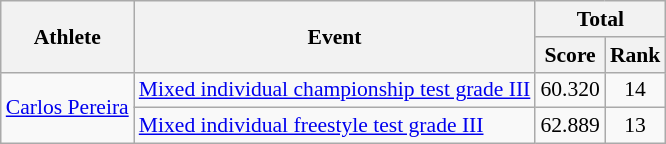<table class=wikitable style="font-size:90%">
<tr>
<th rowspan="2">Athlete</th>
<th rowspan="2">Event</th>
<th colspan="2">Total</th>
</tr>
<tr>
<th>Score</th>
<th>Rank</th>
</tr>
<tr>
<td rowspan="2"><a href='#'>Carlos Pereira</a></td>
<td><a href='#'>Mixed individual championship test grade III</a></td>
<td align="center">60.320</td>
<td align="center">14</td>
</tr>
<tr>
<td><a href='#'>Mixed individual freestyle test grade III</a></td>
<td align="center">62.889</td>
<td align="center">13</td>
</tr>
</table>
